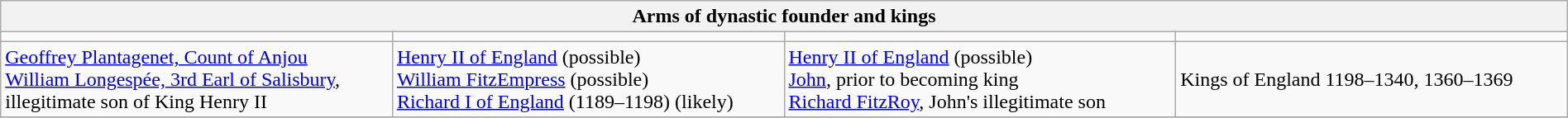<table class="wikitable" width="100%">
<tr>
<th align=center colspan=4>Arms of dynastic founder and kings</th>
</tr>
<tr>
<td align=center width="25%"></td>
<td align=center width="25%"></td>
<td align=center width="25%"></td>
<td align=center width="25%"></td>
</tr>
<tr>
<td><a href='#'>Geoffrey Plantagenet, Count of Anjou</a><br><a href='#'>William Longespée, 3rd Earl of Salisbury</a>, illegitimate son of King Henry II</td>
<td><a href='#'>Henry II of England</a> (possible)<br><a href='#'>William FitzEmpress</a> (possible)<br><a href='#'>Richard I of England</a> (1189–1198) (likely)</td>
<td><a href='#'>Henry II of England</a> (possible)<br><a href='#'>John</a>, prior to becoming king<br><a href='#'>Richard FitzRoy</a>, John's illegitimate son</td>
<td>Kings of England 1198–1340, 1360–1369</td>
</tr>
<tr>
</tr>
</table>
